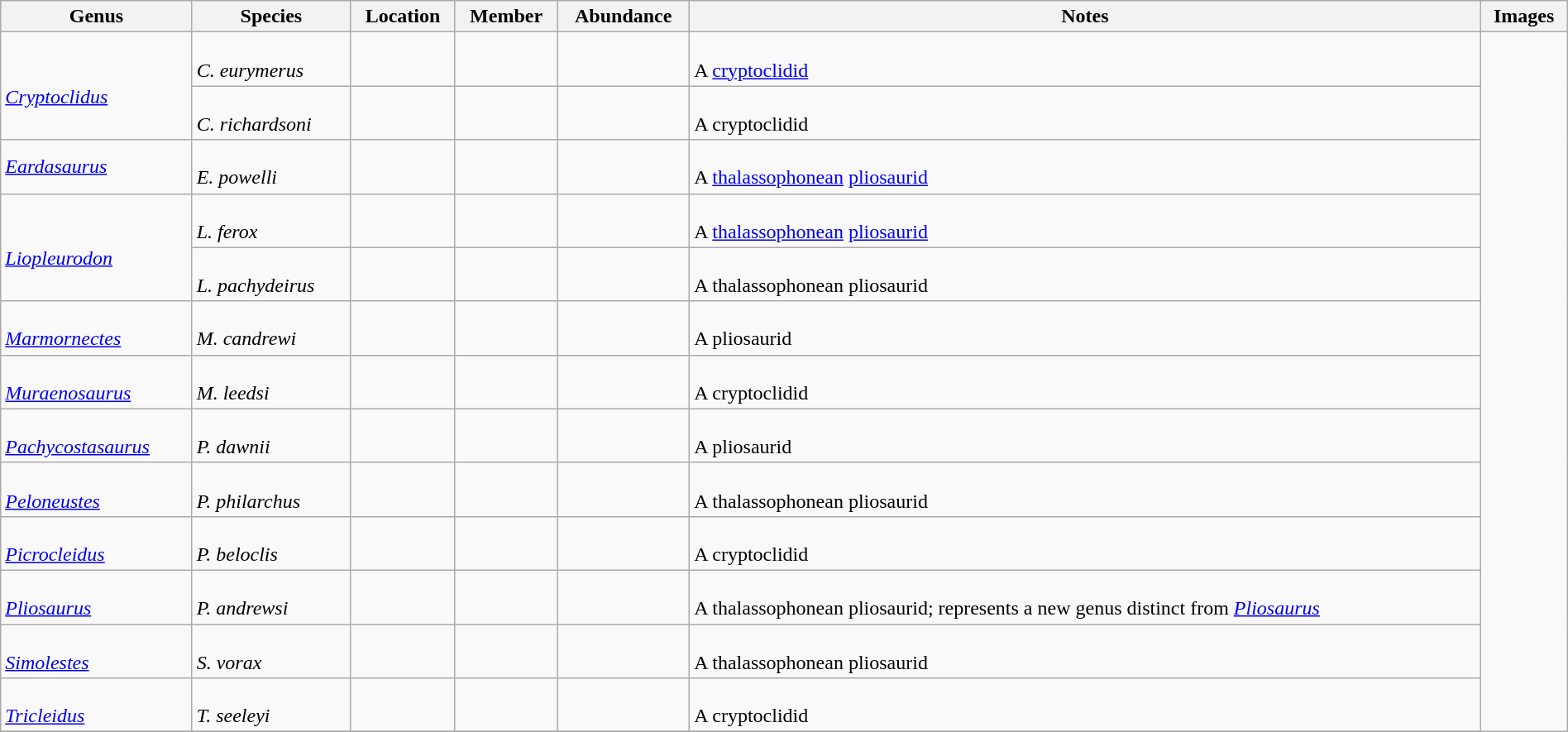<table class="wikitable" align="center" width="100%">
<tr>
<th>Genus</th>
<th>Species</th>
<th>Location</th>
<th>Member</th>
<th>Abundance</th>
<th>Notes</th>
<th>Images</th>
</tr>
<tr>
<td rowspan=2><br><em><a href='#'>Cryptoclidus</a></em></td>
<td><br><em>C. eurymerus</em></td>
<td></td>
<td></td>
<td></td>
<td><br>A <a href='#'>cryptoclidid</a></td>
<td rowspan="99"><br>





</td>
</tr>
<tr>
<td><br><em>C. richardsoni</em></td>
<td></td>
<td></td>
<td></td>
<td><br>A cryptoclidid</td>
</tr>
<tr>
<td><em><a href='#'>Eardasaurus</a></em></td>
<td><br><em>E. powelli</em></td>
<td></td>
<td></td>
<td></td>
<td><br>A <a href='#'>thalassophonean</a> <a href='#'>pliosaurid</a></td>
</tr>
<tr>
<td rowspan="2"><br><em><a href='#'>Liopleurodon</a></em></td>
<td><br><em>L. ferox</em></td>
<td></td>
<td></td>
<td></td>
<td><br>A <a href='#'>thalassophonean</a> <a href='#'>pliosaurid</a></td>
</tr>
<tr>
<td><br><em>L. pachydeirus</em></td>
<td></td>
<td></td>
<td></td>
<td><br>A thalassophonean pliosaurid</td>
</tr>
<tr>
<td><br><em><a href='#'>Marmornectes</a></em></td>
<td><br><em>M. candrewi</em></td>
<td></td>
<td></td>
<td></td>
<td><br>A pliosaurid</td>
</tr>
<tr>
<td><br><em><a href='#'>Muraenosaurus</a></em></td>
<td><br><em>M. leedsi</em></td>
<td></td>
<td></td>
<td></td>
<td><br>A cryptoclidid</td>
</tr>
<tr>
<td><br><em><a href='#'>Pachycostasaurus</a></em></td>
<td><br><em>P. dawnii</em></td>
<td></td>
<td></td>
<td></td>
<td><br>A pliosaurid</td>
</tr>
<tr>
<td><br><em><a href='#'>Peloneustes</a></em></td>
<td><br><em>P. philarchus</em></td>
<td></td>
<td></td>
<td></td>
<td><br>A thalassophonean pliosaurid</td>
</tr>
<tr>
<td><br><em><a href='#'>Picrocleidus</a></em></td>
<td><br><em>P. beloclis</em></td>
<td></td>
<td></td>
<td></td>
<td><br>A cryptoclidid</td>
</tr>
<tr>
<td><br><em><a href='#'>Pliosaurus</a></em></td>
<td><br><em>P. andrewsi</em></td>
<td></td>
<td></td>
<td></td>
<td><br>A thalassophonean pliosaurid; represents a new genus distinct from <em><a href='#'>Pliosaurus</a></em></td>
</tr>
<tr>
<td><br><em><a href='#'>Simolestes</a></em></td>
<td><br><em>S. vorax</em></td>
<td></td>
<td></td>
<td></td>
<td><br>A thalassophonean pliosaurid</td>
</tr>
<tr>
<td><br><em><a href='#'>Tricleidus</a></em></td>
<td><br><em>T. seeleyi</em></td>
<td></td>
<td></td>
<td></td>
<td><br>A cryptoclidid</td>
</tr>
<tr>
</tr>
</table>
